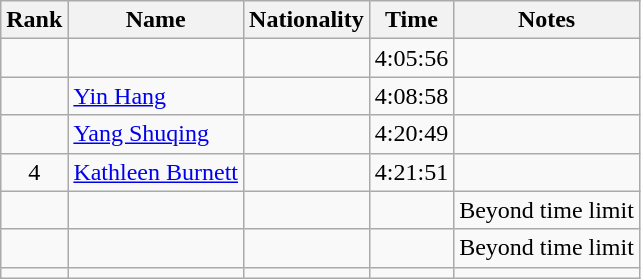<table class="wikitable sortable" style="text-align:center">
<tr>
<th>Rank</th>
<th>Name</th>
<th>Nationality</th>
<th>Time</th>
<th>Notes</th>
</tr>
<tr>
<td></td>
<td align=left></td>
<td align=left></td>
<td>4:05:56</td>
<td><strong></strong></td>
</tr>
<tr>
<td></td>
<td align=left><a href='#'>Yin Hang</a></td>
<td align=left></td>
<td>4:08:58</td>
<td><strong></strong></td>
</tr>
<tr>
<td></td>
<td align=left><a href='#'>Yang Shuqing</a></td>
<td align=left></td>
<td>4:20:49</td>
<td></td>
</tr>
<tr>
<td>4</td>
<td align=left><a href='#'>Kathleen Burnett</a></td>
<td align=left></td>
<td>4:21:51</td>
<td><strong></strong></td>
</tr>
<tr>
<td></td>
<td align=left></td>
<td align=left></td>
<td></td>
<td>Beyond time limit</td>
</tr>
<tr>
<td></td>
<td align=left></td>
<td align=left></td>
<td></td>
<td>Beyond time limit</td>
</tr>
<tr>
<td></td>
<td align=left></td>
<td align=left></td>
<td></td>
<td></td>
</tr>
</table>
